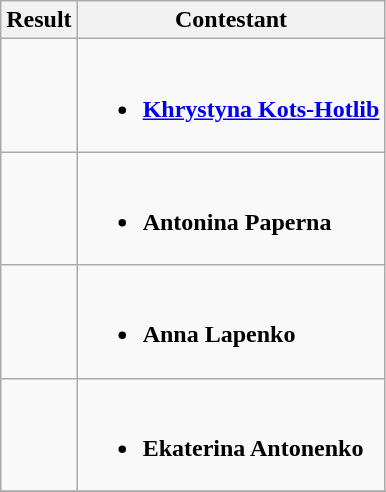<table class="wikitable">
<tr>
<th>Result</th>
<th>Contestant</th>
</tr>
<tr>
<td></td>
<td><br><ul><li><strong><a href='#'>Khrystyna Kots-Hotlib</a></strong></li></ul></td>
</tr>
<tr>
<td></td>
<td><br><ul><li><strong>Antonina Paperna</strong></li></ul></td>
</tr>
<tr>
<td></td>
<td><br><ul><li><strong>Anna Lapenko</strong></li></ul></td>
</tr>
<tr>
<td></td>
<td><br><ul><li><strong>Ekaterina Antonenko</strong></li></ul></td>
</tr>
<tr>
</tr>
</table>
